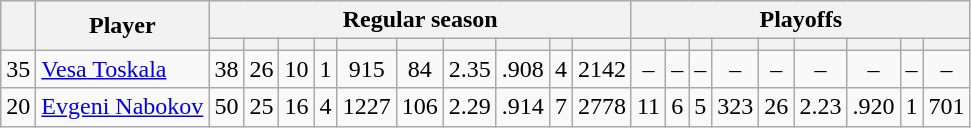<table class="wikitable plainrowheaders" style="text-align:center;">
<tr>
<th scope="col" rowspan="2"></th>
<th scope="col" rowspan="2">Player</th>
<th scope=colgroup colspan=10>Regular season</th>
<th scope=colgroup colspan=9>Playoffs</th>
</tr>
<tr>
<th scope="col"></th>
<th scope="col"></th>
<th scope="col"></th>
<th scope="col"></th>
<th scope="col"></th>
<th scope="col"></th>
<th scope="col"></th>
<th scope="col"></th>
<th scope="col"></th>
<th scope="col"></th>
<th scope="col"></th>
<th scope="col"></th>
<th scope="col"></th>
<th scope="col"></th>
<th scope="col"></th>
<th scope="col"></th>
<th scope="col"></th>
<th scope="col"></th>
<th scope="col"></th>
</tr>
<tr>
<td scope="row">35</td>
<td align="left"><a href='#'>Vesa Toskala</a></td>
<td>38</td>
<td>26</td>
<td>10</td>
<td>1</td>
<td>915</td>
<td>84</td>
<td>2.35</td>
<td>.908</td>
<td>4</td>
<td>2142</td>
<td>–</td>
<td>–</td>
<td>–</td>
<td>–</td>
<td>–</td>
<td>–</td>
<td>–</td>
<td>–</td>
<td>–</td>
</tr>
<tr>
<td scope="row">20</td>
<td align="left"><a href='#'>Evgeni Nabokov</a></td>
<td>50</td>
<td>25</td>
<td>16</td>
<td>4</td>
<td>1227</td>
<td>106</td>
<td>2.29</td>
<td>.914</td>
<td>7</td>
<td>2778</td>
<td>11</td>
<td>6</td>
<td>5</td>
<td>323</td>
<td>26</td>
<td>2.23</td>
<td>.920</td>
<td>1</td>
<td>701</td>
</tr>
</table>
